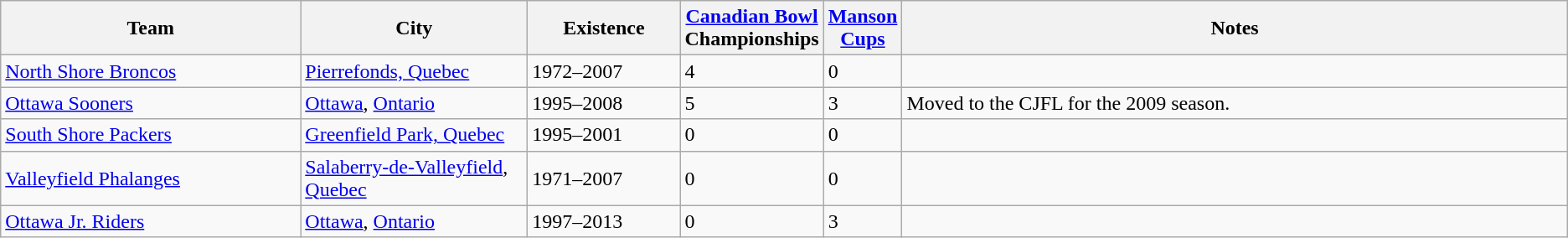<table class="wikitable">
<tr>
<th bgcolor="#DDDDFF" width="20%">Team</th>
<th bgcolor="#DDDDFF" width="15%">City</th>
<th bgcolor="#DDDDFF" width="10%">Existence</th>
<th bgcolor="#DDDDFF" width="5%"><a href='#'>Canadian Bowl</a> Championships</th>
<th bgcolor="#DDDDFF" width="5%"><a href='#'>Manson Cups</a></th>
<th bgcolor="#DDDDFF" width="45%">Notes</th>
</tr>
<tr>
<td><a href='#'>North Shore Broncos</a></td>
<td><a href='#'>Pierrefonds, Quebec</a></td>
<td>1972–2007</td>
<td>4</td>
<td>0</td>
<td></td>
</tr>
<tr>
<td><a href='#'>Ottawa Sooners</a></td>
<td><a href='#'>Ottawa</a>, <a href='#'>Ontario</a></td>
<td>1995–2008</td>
<td>5</td>
<td>3</td>
<td>Moved to the CJFL for the 2009 season.</td>
</tr>
<tr>
<td><a href='#'>South Shore Packers</a></td>
<td><a href='#'>Greenfield Park, Quebec</a></td>
<td>1995–2001</td>
<td>0</td>
<td>0</td>
<td></td>
</tr>
<tr>
<td><a href='#'>Valleyfield Phalanges</a></td>
<td><a href='#'>Salaberry-de-Valleyfield</a>, <a href='#'>Quebec</a></td>
<td>1971–2007</td>
<td>0</td>
<td>0</td>
<td></td>
</tr>
<tr>
<td><a href='#'>Ottawa Jr. Riders</a></td>
<td><a href='#'>Ottawa</a>, <a href='#'>Ontario</a></td>
<td>1997–2013</td>
<td>0</td>
<td>3</td>
<td></td>
</tr>
</table>
